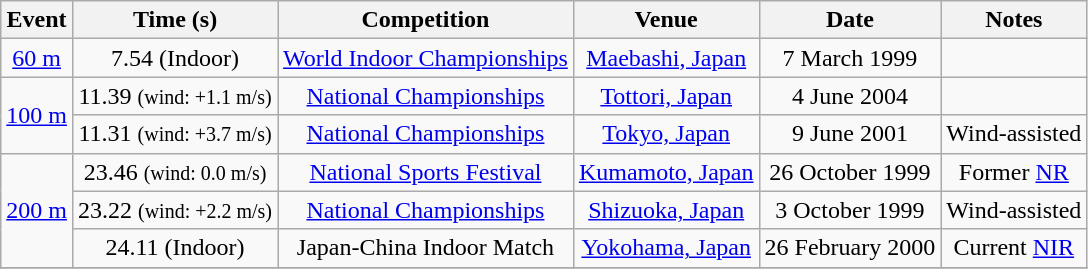<table class="wikitable" style=text-align:center>
<tr>
<th>Event</th>
<th>Time (s)</th>
<th>Competition</th>
<th>Venue</th>
<th>Date</th>
<th>Notes</th>
</tr>
<tr>
<td><a href='#'>60&nbsp;m</a></td>
<td>7.54 (Indoor)</td>
<td><a href='#'>World Indoor Championships</a></td>
<td><a href='#'>Maebashi, Japan</a></td>
<td>7 March 1999</td>
<td></td>
</tr>
<tr>
<td rowspan=2><a href='#'>100&nbsp;m</a></td>
<td>11.39 <small>(wind: +1.1 m/s)</small></td>
<td><a href='#'>National Championships</a></td>
<td><a href='#'>Tottori, Japan</a></td>
<td>4 June 2004</td>
<td></td>
</tr>
<tr>
<td>11.31 <small>(wind: +3.7 m/s)</small></td>
<td><a href='#'>National Championships</a></td>
<td><a href='#'>Tokyo, Japan</a></td>
<td>9 June 2001</td>
<td>Wind-assisted</td>
</tr>
<tr>
<td rowspan=3><a href='#'>200&nbsp;m</a></td>
<td>23.46 <small>(wind: 0.0 m/s)</small></td>
<td><a href='#'>National Sports Festival</a></td>
<td><a href='#'>Kumamoto, Japan</a></td>
<td>26 October 1999</td>
<td>Former <a href='#'>NR</a></td>
</tr>
<tr>
<td>23.22 <small>(wind: +2.2 m/s)</small></td>
<td><a href='#'>National Championships</a></td>
<td><a href='#'>Shizuoka, Japan</a></td>
<td>3 October 1999</td>
<td>Wind-assisted</td>
</tr>
<tr>
<td>24.11 (Indoor)</td>
<td>Japan-China Indoor Match</td>
<td><a href='#'>Yokohama, Japan</a></td>
<td>26 February 2000</td>
<td>Current <a href='#'>NIR</a></td>
</tr>
<tr>
</tr>
</table>
